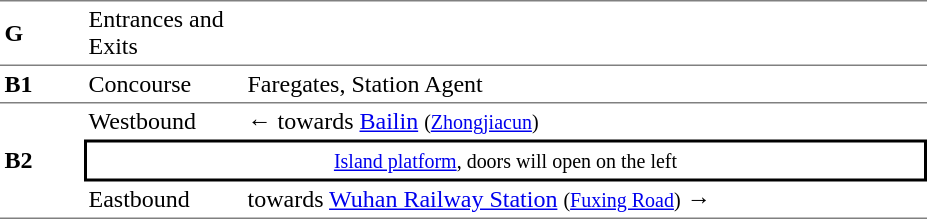<table table border=0 cellspacing=0 cellpadding=3>
<tr>
<td style="border-top:solid 1px gray;border-bottom:solid 0px gray;" width=50><strong>G</strong></td>
<td style="border-top:solid 1px gray;border-bottom:solid 0px gray;" width=100>Entrances and Exits</td>
<td style="border-top:solid 1px gray;border-bottom:solid 0px gray;" width=450></td>
</tr>
<tr>
<td style="border-top:solid 1px gray;border-bottom:solid 0px gray;" width=50><strong>B1</strong></td>
<td style="border-top:solid 1px gray;border-bottom:solid 0px gray;" width=100>Concourse</td>
<td style="border-top:solid 1px gray;border-bottom:solid 0px gray;" width=450>Faregates, Station Agent</td>
</tr>
<tr>
<td style="border-top:solid 1px gray;border-bottom:solid 1px gray;" rowspan=3><strong>B2</strong></td>
<td style="border-top:solid 1px gray;border-bottom:solid 0px gray;">Westbound</td>
<td style="border-top:solid 1px gray;border-bottom:solid 0px gray;">←  towards <a href='#'>Bailin</a> <small>(<a href='#'>Zhongjiacun</a>)</small></td>
</tr>
<tr>
<td style="border-right:solid 2px black;border-left:solid 2px black;border-top:solid 2px black;border-bottom:solid 2px black;text-align:center;" colspan=2><small><a href='#'>Island platform</a>, doors will open on the left</small></td>
</tr>
<tr>
<td style="border-bottom:solid 1px gray;">Eastbound</td>
<td style="border-bottom:solid 1px gray;"> towards <a href='#'>Wuhan Railway Station</a> <small>(<a href='#'>Fuxing Road</a>)</small> →</td>
</tr>
</table>
